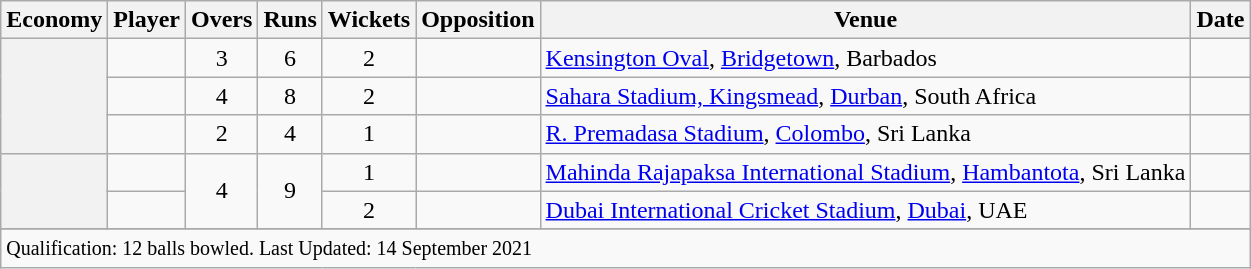<table class="wikitable plainrowheaders sortable">
<tr>
<th scope=col>Economy</th>
<th scope=col>Player</th>
<th scope=col>Overs</th>
<th scope=col>Runs</th>
<th scope=col>Wickets</th>
<th scope=col>Opposition</th>
<th scope=col>Venue</th>
<th scope=col>Date</th>
</tr>
<tr>
<th scope=row style=text-align:center; rowspan=3><strong></strong></th>
<td></td>
<td align=center>3</td>
<td align=center>6</td>
<td align=center>2</td>
<td></td>
<td><a href='#'>Kensington Oval</a>, <a href='#'>Bridgetown</a>, Barbados</td>
<td> </td>
</tr>
<tr>
<td></td>
<td align=center>4</td>
<td align=center>8</td>
<td align=center>2</td>
<td></td>
<td><a href='#'>Sahara Stadium, Kingsmead</a>, <a href='#'>Durban</a>, South Africa</td>
<td></td>
</tr>
<tr>
<td></td>
<td align=center>2</td>
<td align=center>4</td>
<td align=center>1</td>
<td></td>
<td><a href='#'>R. Premadasa Stadium</a>, <a href='#'>Colombo</a>, Sri Lanka</td>
<td></td>
</tr>
<tr>
<th scope=row style=text-align:center; rowspan=2><strong></strong></th>
<td></td>
<td align=center rowspan=2>4</td>
<td align=center rowspan=2>9</td>
<td align=center>1</td>
<td></td>
<td><a href='#'>Mahinda Rajapaksa International Stadium</a>, <a href='#'>Hambantota</a>, Sri Lanka</td>
<td> </td>
</tr>
<tr>
<td></td>
<td align=center>2</td>
<td></td>
<td><a href='#'>Dubai International Cricket Stadium</a>, <a href='#'>Dubai</a>, UAE</td>
<td></td>
</tr>
<tr>
</tr>
<tr class=sortbottom>
<td colspan="8"><small>Qualification: 12 balls bowled. Last Updated: 14 September 2021</small></td>
</tr>
</table>
